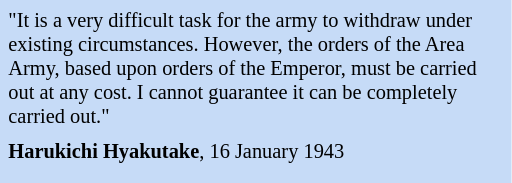<table class="toccolours" style="float: right; margin-left: 1em; margin-right: 2em; font-size: 85%; background:#c6dbf7; width:30em; max-width: 27%;" cellspacing="5">
<tr>
<td style="text-align: left;">"It is a very difficult task for the army to withdraw under existing circumstances. However, the orders of the Area Army, based upon orders of the Emperor, must be carried out at any cost. I cannot guarantee it can be completely carried out."</td>
</tr>
<tr>
<td style="text-align: left;"><strong>Harukichi Hyakutake</strong>, 16 January 1943</td>
</tr>
<tr>
<td style="text-align: left;"></td>
</tr>
</table>
